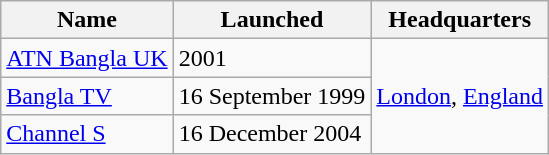<table class="sortable plainrowheaders wikitable">
<tr>
<th>Name</th>
<th>Launched</th>
<th>Headquarters</th>
</tr>
<tr>
<td><a href='#'>ATN Bangla UK</a></td>
<td>2001</td>
<td rowspan="3"><a href='#'>London</a>, <a href='#'>England</a></td>
</tr>
<tr>
<td><a href='#'>Bangla TV</a></td>
<td>16 September 1999</td>
</tr>
<tr>
<td><a href='#'>Channel S</a></td>
<td>16 December 2004</td>
</tr>
</table>
